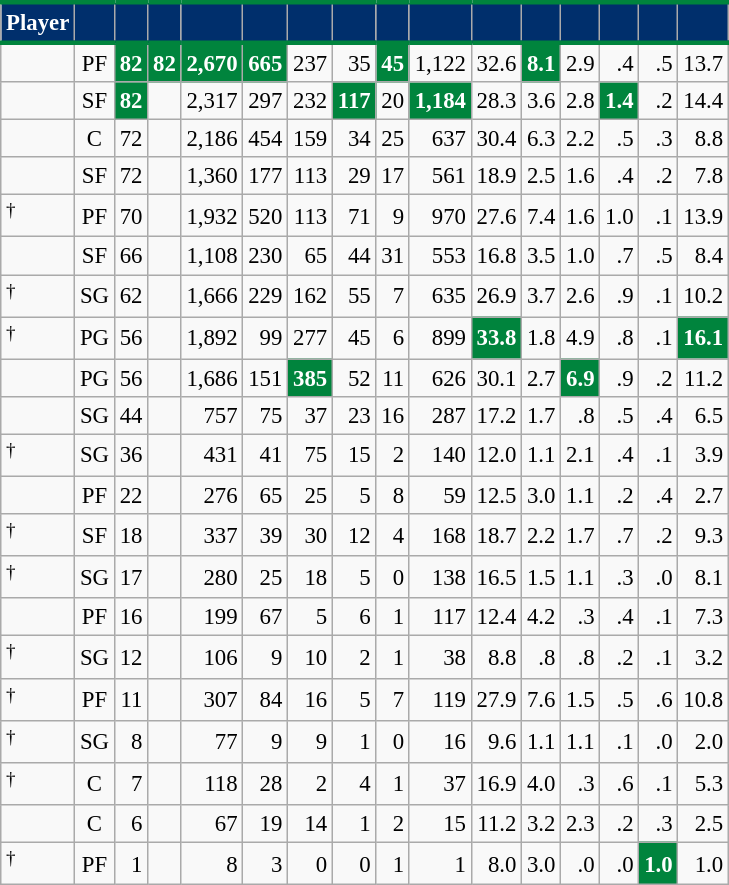<table class="wikitable sortable" style="font-size: 95%; text-align:right;">
<tr>
<th style="background:#002F6C; color:#FFFFFF; border-top:#00843D 3px solid; border-bottom:#00843D 3px solid;">Player</th>
<th style="background:#002F6C; color:#FFFFFF; border-top:#00843D 3px solid; border-bottom:#00843D 3px solid;"></th>
<th style="background:#002F6C; color:#FFFFFF; border-top:#00843D 3px solid; border-bottom:#00843D 3px solid;"></th>
<th style="background:#002F6C; color:#FFFFFF; border-top:#00843D 3px solid; border-bottom:#00843D 3px solid;"></th>
<th style="background:#002F6C; color:#FFFFFF; border-top:#00843D 3px solid; border-bottom:#00843D 3px solid;"></th>
<th style="background:#002F6C; color:#FFFFFF; border-top:#00843D 3px solid; border-bottom:#00843D 3px solid;"></th>
<th style="background:#002F6C; color:#FFFFFF; border-top:#00843D 3px solid; border-bottom:#00843D 3px solid;"></th>
<th style="background:#002F6C; color:#FFFFFF; border-top:#00843D 3px solid; border-bottom:#00843D 3px solid;"></th>
<th style="background:#002F6C; color:#FFFFFF; border-top:#00843D 3px solid; border-bottom:#00843D 3px solid;"></th>
<th style="background:#002F6C; color:#FFFFFF; border-top:#00843D 3px solid; border-bottom:#00843D 3px solid;"></th>
<th style="background:#002F6C; color:#FFFFFF; border-top:#00843D 3px solid; border-bottom:#00843D 3px solid;"></th>
<th style="background:#002F6C; color:#FFFFFF; border-top:#00843D 3px solid; border-bottom:#00843D 3px solid;"></th>
<th style="background:#002F6C; color:#FFFFFF; border-top:#00843D 3px solid; border-bottom:#00843D 3px solid;"></th>
<th style="background:#002F6C; color:#FFFFFF; border-top:#00843D 3px solid; border-bottom:#00843D 3px solid;"></th>
<th style="background:#002F6C; color:#FFFFFF; border-top:#00843D 3px solid; border-bottom:#00843D 3px solid;"></th>
<th style="background:#002F6C; color:#FFFFFF; border-top:#00843D 3px solid; border-bottom:#00843D 3px solid;"></th>
</tr>
<tr>
<td style="text-align:left;"></td>
<td style="text-align:center;">PF</td>
<td style="background:#00843D; color:#FFFFFF;"><strong>82</strong></td>
<td style="background:#00843D; color:#FFFFFF;"><strong>82</strong></td>
<td style="background:#00843D; color:#FFFFFF;"><strong>2,670</strong></td>
<td style="background:#00843D; color:#FFFFFF;"><strong>665</strong></td>
<td>237</td>
<td>35</td>
<td style="background:#00843D; color:#FFFFFF;"><strong>45</strong></td>
<td>1,122</td>
<td>32.6</td>
<td style="background:#00843D; color:#FFFFFF;"><strong>8.1</strong></td>
<td>2.9</td>
<td>.4</td>
<td>.5</td>
<td>13.7</td>
</tr>
<tr>
<td style="text-align:left;"></td>
<td style="text-align:center;">SF</td>
<td style="background:#00843D; color:#FFFFFF;"><strong>82</strong></td>
<td></td>
<td>2,317</td>
<td>297</td>
<td>232</td>
<td style="background:#00843D; color:#FFFFFF;"><strong>117</strong></td>
<td>20</td>
<td style="background:#00843D; color:#FFFFFF;"><strong>1,184</strong></td>
<td>28.3</td>
<td>3.6</td>
<td>2.8</td>
<td style="background:#00843D; color:#FFFFFF;"><strong>1.4</strong></td>
<td>.2</td>
<td>14.4</td>
</tr>
<tr>
<td style="text-align:left;"></td>
<td style="text-align:center;">C</td>
<td>72</td>
<td></td>
<td>2,186</td>
<td>454</td>
<td>159</td>
<td>34</td>
<td>25</td>
<td>637</td>
<td>30.4</td>
<td>6.3</td>
<td>2.2</td>
<td>.5</td>
<td>.3</td>
<td>8.8</td>
</tr>
<tr>
<td style="text-align:left;"></td>
<td style="text-align:center;">SF</td>
<td>72</td>
<td></td>
<td>1,360</td>
<td>177</td>
<td>113</td>
<td>29</td>
<td>17</td>
<td>561</td>
<td>18.9</td>
<td>2.5</td>
<td>1.6</td>
<td>.4</td>
<td>.2</td>
<td>7.8</td>
</tr>
<tr>
<td style="text-align:left;"><sup>†</sup></td>
<td style="text-align:center;">PF</td>
<td>70</td>
<td></td>
<td>1,932</td>
<td>520</td>
<td>113</td>
<td>71</td>
<td>9</td>
<td>970</td>
<td>27.6</td>
<td>7.4</td>
<td>1.6</td>
<td>1.0</td>
<td>.1</td>
<td>13.9</td>
</tr>
<tr>
<td style="text-align:left;"></td>
<td style="text-align:center;">SF</td>
<td>66</td>
<td></td>
<td>1,108</td>
<td>230</td>
<td>65</td>
<td>44</td>
<td>31</td>
<td>553</td>
<td>16.8</td>
<td>3.5</td>
<td>1.0</td>
<td>.7</td>
<td>.5</td>
<td>8.4</td>
</tr>
<tr>
<td style="text-align:left;"><sup>†</sup></td>
<td style="text-align:center;">SG</td>
<td>62</td>
<td></td>
<td>1,666</td>
<td>229</td>
<td>162</td>
<td>55</td>
<td>7</td>
<td>635</td>
<td>26.9</td>
<td>3.7</td>
<td>2.6</td>
<td>.9</td>
<td>.1</td>
<td>10.2</td>
</tr>
<tr>
<td style="text-align:left;"><sup>†</sup></td>
<td style="text-align:center;">PG</td>
<td>56</td>
<td></td>
<td>1,892</td>
<td>99</td>
<td>277</td>
<td>45</td>
<td>6</td>
<td>899</td>
<td style="background:#00843D; color:#FFFFFF;"><strong>33.8</strong></td>
<td>1.8</td>
<td>4.9</td>
<td>.8</td>
<td>.1</td>
<td style="background:#00843D; color:#FFFFFF;"><strong>16.1</strong></td>
</tr>
<tr>
<td style="text-align:left;"></td>
<td style="text-align:center;">PG</td>
<td>56</td>
<td></td>
<td>1,686</td>
<td>151</td>
<td style="background:#00843D; color:#FFFFFF;"><strong>385</strong></td>
<td>52</td>
<td>11</td>
<td>626</td>
<td>30.1</td>
<td>2.7</td>
<td style="background:#00843D; color:#FFFFFF;"><strong>6.9</strong></td>
<td>.9</td>
<td>.2</td>
<td>11.2</td>
</tr>
<tr>
<td style="text-align:left;"></td>
<td style="text-align:center;">SG</td>
<td>44</td>
<td></td>
<td>757</td>
<td>75</td>
<td>37</td>
<td>23</td>
<td>16</td>
<td>287</td>
<td>17.2</td>
<td>1.7</td>
<td>.8</td>
<td>.5</td>
<td>.4</td>
<td>6.5</td>
</tr>
<tr>
<td style="text-align:left;"><sup>†</sup></td>
<td style="text-align:center;">SG</td>
<td>36</td>
<td></td>
<td>431</td>
<td>41</td>
<td>75</td>
<td>15</td>
<td>2</td>
<td>140</td>
<td>12.0</td>
<td>1.1</td>
<td>2.1</td>
<td>.4</td>
<td>.1</td>
<td>3.9</td>
</tr>
<tr>
<td style="text-align:left;"></td>
<td style="text-align:center;">PF</td>
<td>22</td>
<td></td>
<td>276</td>
<td>65</td>
<td>25</td>
<td>5</td>
<td>8</td>
<td>59</td>
<td>12.5</td>
<td>3.0</td>
<td>1.1</td>
<td>.2</td>
<td>.4</td>
<td>2.7</td>
</tr>
<tr>
<td style="text-align:left;"><sup>†</sup></td>
<td style="text-align:center;">SF</td>
<td>18</td>
<td></td>
<td>337</td>
<td>39</td>
<td>30</td>
<td>12</td>
<td>4</td>
<td>168</td>
<td>18.7</td>
<td>2.2</td>
<td>1.7</td>
<td>.7</td>
<td>.2</td>
<td>9.3</td>
</tr>
<tr>
<td style="text-align:left;"><sup>†</sup></td>
<td style="text-align:center;">SG</td>
<td>17</td>
<td></td>
<td>280</td>
<td>25</td>
<td>18</td>
<td>5</td>
<td>0</td>
<td>138</td>
<td>16.5</td>
<td>1.5</td>
<td>1.1</td>
<td>.3</td>
<td>.0</td>
<td>8.1</td>
</tr>
<tr>
<td style="text-align:left;"></td>
<td style="text-align:center;">PF</td>
<td>16</td>
<td></td>
<td>199</td>
<td>67</td>
<td>5</td>
<td>6</td>
<td>1</td>
<td>117</td>
<td>12.4</td>
<td>4.2</td>
<td>.3</td>
<td>.4</td>
<td>.1</td>
<td>7.3</td>
</tr>
<tr>
<td style="text-align:left;"><sup>†</sup></td>
<td style="text-align:center;">SG</td>
<td>12</td>
<td></td>
<td>106</td>
<td>9</td>
<td>10</td>
<td>2</td>
<td>1</td>
<td>38</td>
<td>8.8</td>
<td>.8</td>
<td>.8</td>
<td>.2</td>
<td>.1</td>
<td>3.2</td>
</tr>
<tr>
<td style="text-align:left;"><sup>†</sup></td>
<td style="text-align:center;">PF</td>
<td>11</td>
<td></td>
<td>307</td>
<td>84</td>
<td>16</td>
<td>5</td>
<td>7</td>
<td>119</td>
<td>27.9</td>
<td>7.6</td>
<td>1.5</td>
<td>.5</td>
<td>.6</td>
<td>10.8</td>
</tr>
<tr>
<td style="text-align:left;"><sup>†</sup></td>
<td style="text-align:center;">SG</td>
<td>8</td>
<td></td>
<td>77</td>
<td>9</td>
<td>9</td>
<td>1</td>
<td>0</td>
<td>16</td>
<td>9.6</td>
<td>1.1</td>
<td>1.1</td>
<td>.1</td>
<td>.0</td>
<td>2.0</td>
</tr>
<tr>
<td style="text-align:left;"><sup>†</sup></td>
<td style="text-align:center;">C</td>
<td>7</td>
<td></td>
<td>118</td>
<td>28</td>
<td>2</td>
<td>4</td>
<td>1</td>
<td>37</td>
<td>16.9</td>
<td>4.0</td>
<td>.3</td>
<td>.6</td>
<td>.1</td>
<td>5.3</td>
</tr>
<tr>
<td style="text-align:left;"></td>
<td style="text-align:center;">C</td>
<td>6</td>
<td></td>
<td>67</td>
<td>19</td>
<td>14</td>
<td>1</td>
<td>2</td>
<td>15</td>
<td>11.2</td>
<td>3.2</td>
<td>2.3</td>
<td>.2</td>
<td>.3</td>
<td>2.5</td>
</tr>
<tr>
<td style="text-align:left;"><sup>†</sup></td>
<td style="text-align:center;">PF</td>
<td>1</td>
<td></td>
<td>8</td>
<td>3</td>
<td>0</td>
<td>0</td>
<td>1</td>
<td>1</td>
<td>8.0</td>
<td>3.0</td>
<td>.0</td>
<td>.0</td>
<td style="background:#00843D; color:#FFFFFF;"><strong>1.0</strong></td>
<td>1.0</td>
</tr>
</table>
